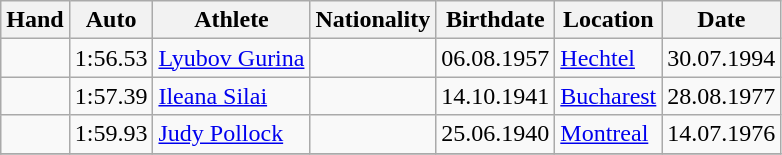<table class="wikitable">
<tr>
<th>Hand</th>
<th>Auto</th>
<th>Athlete</th>
<th>Nationality</th>
<th>Birthdate</th>
<th>Location</th>
<th>Date</th>
</tr>
<tr>
<td></td>
<td>1:56.53</td>
<td><a href='#'>Lyubov Gurina</a></td>
<td></td>
<td>06.08.1957</td>
<td><a href='#'>Hechtel</a></td>
<td>30.07.1994</td>
</tr>
<tr>
<td></td>
<td>1:57.39</td>
<td><a href='#'>Ileana Silai</a></td>
<td></td>
<td>14.10.1941</td>
<td><a href='#'>Bucharest</a></td>
<td>28.08.1977</td>
</tr>
<tr>
<td></td>
<td>1:59.93</td>
<td><a href='#'>Judy Pollock</a></td>
<td></td>
<td>25.06.1940</td>
<td><a href='#'>Montreal</a></td>
<td>14.07.1976</td>
</tr>
<tr>
</tr>
</table>
